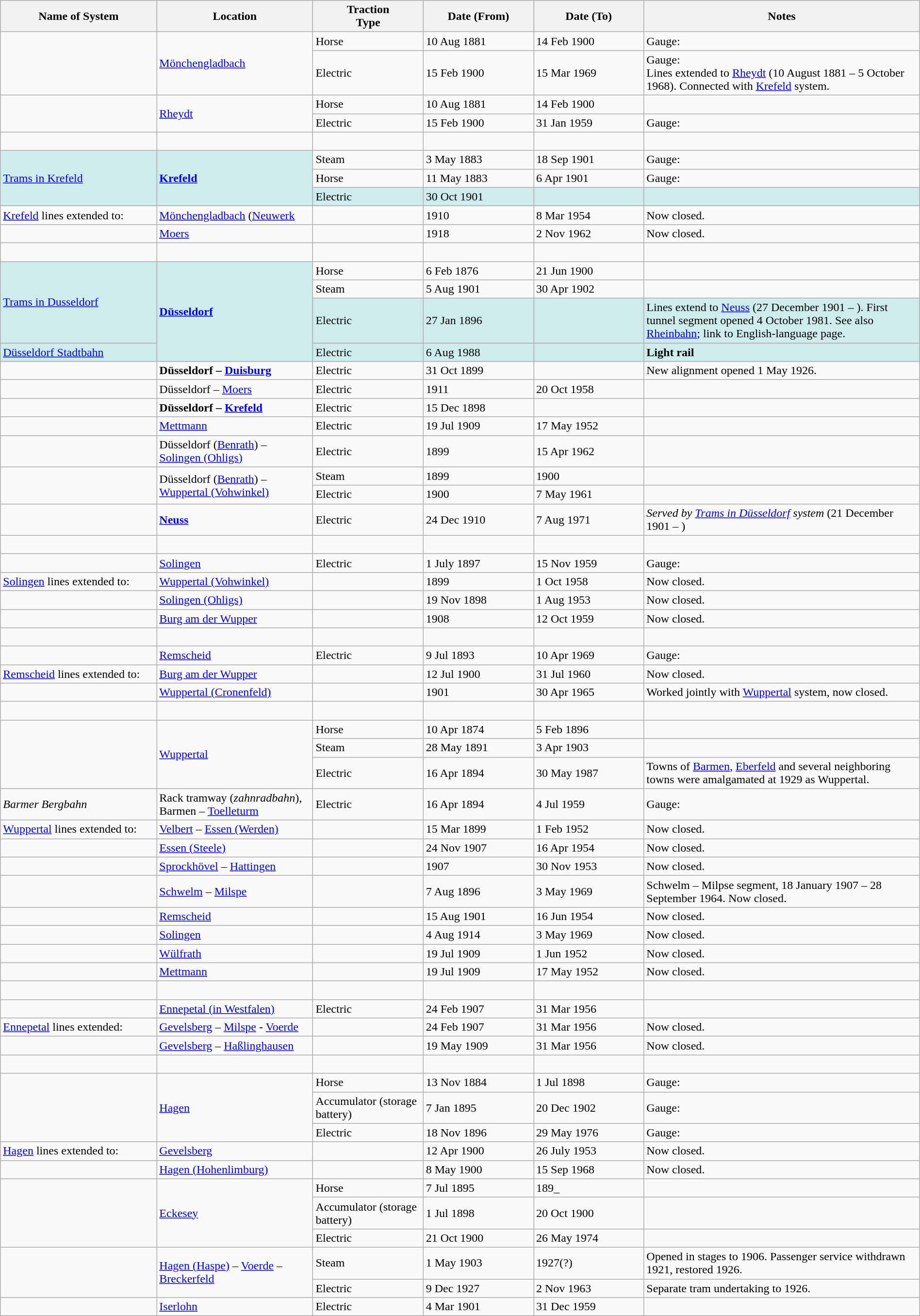<table class="wikitable" width=100%>
<tr>
<th width=17%>Name of System</th>
<th width=17%>Location</th>
<th width=12%>Traction<br>Type</th>
<th width=12%>Date (From)</th>
<th width=12%>Date (To)</th>
<th width=30%>Notes</th>
</tr>
<tr>
<td rowspan=2> </td>
<td rowspan=2><a href='#'>Mönchengladbach</a></td>
<td>Horse</td>
<td>10 Aug 1881</td>
<td>14 Feb 1900</td>
<td>Gauge: </td>
</tr>
<tr>
<td>Electric</td>
<td>15 Feb 1900</td>
<td>15 Mar 1969</td>
<td>Gauge: <br>Lines extended to <a href='#'>Rheydt</a> (10 August 1881 – 5 October 1968). Connected with <a href='#'>Krefeld</a> system.</td>
</tr>
<tr>
<td rowspan="2"> </td>
<td rowspan="2"><a href='#'>Rheydt</a></td>
<td>Horse</td>
<td>10 Aug 1881</td>
<td>14 Feb 1900</td>
<td> </td>
</tr>
<tr>
<td>Electric</td>
<td>15 Feb 1900</td>
<td>31 Jan 1959</td>
<td>Gauge: </td>
</tr>
<tr>
<td> </td>
<td> </td>
<td> </td>
<td> </td>
<td> </td>
<td> </td>
</tr>
<tr>
<td style="background:#CFECEC" rowspan="3"><a href='#'>Trams in Krefeld</a></td>
<td style="background:#CFECEC" rowspan="3"><strong><a href='#'>Krefeld</a></strong></td>
<td>Steam</td>
<td>3 May 1883</td>
<td>18 Sep 1901</td>
<td>Gauge: </td>
</tr>
<tr>
<td>Horse</td>
<td>11 May 1883</td>
<td>6 Apr 1901</td>
<td>Gauge: </td>
</tr>
<tr style="background:#CFECEC">
<td>Electric</td>
<td>30 Oct 1901</td>
<td> </td>
<td> </td>
</tr>
<tr>
<td><a href='#'>Krefeld</a> lines extended to:</td>
<td><a href='#'>Mönchengladbach</a> (<a href='#'>Neuwerk</a></td>
<td> </td>
<td>1910</td>
<td>8 Mar 1954</td>
<td>Now closed.</td>
</tr>
<tr>
<td> </td>
<td><a href='#'>Moers</a></td>
<td> </td>
<td>1918</td>
<td>2 Nov 1962</td>
<td>Now closed.</td>
</tr>
<tr>
<td> </td>
<td> </td>
<td> </td>
<td> </td>
<td> </td>
<td> </td>
</tr>
<tr>
<td style="background:#CFECEC" rowspan="3"><a href='#'>Trams in Dusseldorf</a></td>
<td style="background:#CFECEC" rowspan="4"><strong><a href='#'>Düsseldorf</a></strong></td>
<td>Horse</td>
<td>6 Feb 1876</td>
<td>21 Jun 1900</td>
<td> </td>
</tr>
<tr>
<td>Steam</td>
<td>5 Aug 1901</td>
<td>30 Apr 1902</td>
<td> </td>
</tr>
<tr style="background:#CFECEC">
<td>Electric</td>
<td>27 Jan 1896</td>
<td> </td>
<td>Lines extend to <a href='#'>Neuss</a> (27 December 1901 – ). First tunnel segment opened 4 October 1981. See also <a href='#'>Rheinbahn</a>; link to English-language page.</td>
</tr>
<tr style="background:#CFECEC">
<td><a href='#'>Düsseldorf Stadtbahn</a></td>
<td>Electric</td>
<td>6 Aug 1988</td>
<td> </td>
<td><strong>Light rail</strong></td>
</tr>
<tr>
<td> </td>
<td><strong>Düsseldorf – <a href='#'>Duisburg</a></strong></td>
<td>Electric</td>
<td>31 Oct 1899</td>
<td> </td>
<td>New alignment opened 1 May 1926.</td>
</tr>
<tr>
<td> </td>
<td>Düsseldorf – <a href='#'>Moers</a></td>
<td>Electric</td>
<td>1911</td>
<td>20 Oct 1958</td>
<td> </td>
</tr>
<tr>
<td> </td>
<td><strong>Düsseldorf – <a href='#'>Krefeld</a></strong></td>
<td>Electric</td>
<td>15 Dec 1898</td>
<td> </td>
<td> </td>
</tr>
<tr>
<td> </td>
<td><a href='#'>Mettmann</a></td>
<td>Electric</td>
<td>19 Jul 1909</td>
<td>17 May 1952</td>
<td> </td>
</tr>
<tr>
<td> </td>
<td>Düsseldorf (<a href='#'>Benrath</a>) – <a href='#'>Solingen (Ohligs)</a></td>
<td>Electric</td>
<td>1899</td>
<td>15 Apr 1962</td>
<td> </td>
</tr>
<tr>
<td rowspan="2"> </td>
<td rowspan="2">Düsseldorf (<a href='#'>Benrath</a>) – <a href='#'>Wuppertal (Vohwinkel)</a></td>
<td>Steam</td>
<td>1899</td>
<td>1900</td>
<td> </td>
</tr>
<tr>
<td>Electric</td>
<td>1900</td>
<td>7 May 1961</td>
<td> </td>
</tr>
<tr>
<td> </td>
<td><strong><a href='#'>Neuss</a></strong></td>
<td>Electric</td>
<td>24 Dec 1910</td>
<td>7 Aug 1971</td>
<td><em>Served by <a href='#'>Trams in Düsseldorf</a> system</em> (21 December 1901 – )</td>
</tr>
<tr>
<td> </td>
<td> </td>
<td> </td>
<td> </td>
<td> </td>
<td> </td>
</tr>
<tr>
<td> </td>
<td><a href='#'>Solingen</a></td>
<td>Electric</td>
<td>1 July 1897</td>
<td>15 Nov 1959</td>
<td>Gauge: </td>
</tr>
<tr>
<td><a href='#'>Solingen</a> lines extended to:</td>
<td><a href='#'>Wuppertal (Vohwinkel)</a></td>
<td> </td>
<td>1899</td>
<td>1 Oct 1958</td>
<td>Now closed.</td>
</tr>
<tr>
<td> </td>
<td><a href='#'>Solingen (Ohligs)</a></td>
<td> </td>
<td>19 Nov 1898</td>
<td>1 Aug 1953</td>
<td>Now closed.</td>
</tr>
<tr>
<td> </td>
<td><a href='#'>Burg am der Wupper</a></td>
<td> </td>
<td>1908</td>
<td>12 Oct 1959</td>
<td>Now closed.</td>
</tr>
<tr>
<td> </td>
<td> </td>
<td> </td>
<td> </td>
<td> </td>
<td> </td>
</tr>
<tr>
<td> </td>
<td><a href='#'>Remscheid</a></td>
<td>Electric</td>
<td>9 Jul 1893</td>
<td>10 Apr 1969</td>
<td>Gauge: </td>
</tr>
<tr>
<td><a href='#'>Remscheid</a> lines extended to:</td>
<td><a href='#'>Burg am der Wupper</a></td>
<td> </td>
<td>12 Jul 1900</td>
<td>31 Jul 1960</td>
<td>Now closed.</td>
</tr>
<tr>
<td> </td>
<td><a href='#'>Wuppertal (Cronenfeld)</a></td>
<td> </td>
<td>1901</td>
<td>30 Apr 1965</td>
<td>Worked jointly with <a href='#'>Wuppertal</a> system, now closed.</td>
</tr>
<tr>
<td> </td>
<td> </td>
<td> </td>
<td> </td>
<td> </td>
<td> </td>
</tr>
<tr>
<td rowspan="3"> </td>
<td rowspan="3"><a href='#'>Wuppertal</a></td>
<td>Horse</td>
<td>10 Apr 1874</td>
<td>5 Feb 1896</td>
<td> </td>
</tr>
<tr>
<td>Steam</td>
<td>28 May 1891</td>
<td>3 Apr 1903</td>
<td> </td>
</tr>
<tr>
<td>Electric</td>
<td>16 Apr 1894</td>
<td>30 May 1987</td>
<td>Towns of <a href='#'>Barmen</a>, <a href='#'>Eberfeld</a> and several neighboring towns were amalgamated at 1929 as Wuppertal.</td>
</tr>
<tr>
<td><em>Barmer Bergbahn</em></td>
<td>Rack tramway (<em>zahnradbahn</em>), Barmen – <a href='#'>Toelleturm</a></td>
<td>Electric</td>
<td>16 Apr 1894</td>
<td>4 Jul 1959</td>
<td>Gauge: </td>
</tr>
<tr>
<td><a href='#'>Wuppertal</a> lines extended to:</td>
<td><a href='#'>Velbert</a> – <a href='#'>Essen (Werden)</a></td>
<td> </td>
<td>15 Mar 1899</td>
<td>1 Feb 1952</td>
<td>Now closed.</td>
</tr>
<tr>
<td> </td>
<td><a href='#'>Essen (Steele)</a></td>
<td> </td>
<td>24 Nov 1907</td>
<td>16 Apr 1954</td>
<td>Now closed.</td>
</tr>
<tr>
<td> </td>
<td><a href='#'>Sprockhövel</a> – <a href='#'>Hattingen</a></td>
<td> </td>
<td>1907</td>
<td>30 Nov 1953</td>
<td>Now closed.</td>
</tr>
<tr>
<td> </td>
<td><a href='#'>Schwelm</a> – <a href='#'>Milspe</a></td>
<td> </td>
<td>7 Aug 1896</td>
<td>3 May 1969</td>
<td>Schwelm – Milpse segment, 18 January 1907 – 28 September 1964. Now closed.</td>
</tr>
<tr>
<td> </td>
<td><a href='#'>Remscheid</a></td>
<td> </td>
<td>15 Aug 1901</td>
<td>16 Jun 1954</td>
<td>Now closed.</td>
</tr>
<tr>
<td> </td>
<td><a href='#'>Solingen</a></td>
<td> </td>
<td>4 Aug 1914</td>
<td>3 May 1969</td>
<td>Now closed.</td>
</tr>
<tr>
<td> </td>
<td><a href='#'>Wülfrath</a></td>
<td> </td>
<td>19 Jul 1909</td>
<td>1 Jun 1952</td>
<td>Now closed.</td>
</tr>
<tr>
<td> </td>
<td><a href='#'>Mettmann</a></td>
<td> </td>
<td>19 Jul 1909</td>
<td>17 May 1952</td>
<td>Now closed.</td>
</tr>
<tr>
<td> </td>
<td> </td>
<td> </td>
<td> </td>
<td> </td>
<td> </td>
</tr>
<tr>
<td> </td>
<td><a href='#'>Ennepetal (in Westfalen)</a></td>
<td>Electric</td>
<td>24 Feb 1907</td>
<td>31 Mar 1956</td>
<td> </td>
</tr>
<tr>
<td><a href='#'>Ennepetal</a> lines extended:</td>
<td><a href='#'>Gevelsberg</a> – <a href='#'>Milspe</a> - <a href='#'>Voerde</a></td>
<td> </td>
<td>24 Feb 1907</td>
<td>31 Mar 1956</td>
<td>Now closed.</td>
</tr>
<tr>
<td> </td>
<td><a href='#'>Gevelsberg</a> – <a href='#'>Haßlinghausen</a></td>
<td> </td>
<td>19 May 1909</td>
<td>31 Mar 1956</td>
<td>Now closed.</td>
</tr>
<tr>
<td> </td>
<td> </td>
<td> </td>
<td> </td>
<td> </td>
<td> </td>
</tr>
<tr>
<td rowspan="3"> </td>
<td rowspan="3"><a href='#'>Hagen</a></td>
<td>Horse</td>
<td>13 Nov 1884</td>
<td>1 Jul 1898</td>
<td>Gauge: </td>
</tr>
<tr>
<td>Accumulator (storage battery)</td>
<td>7 Jan 1895</td>
<td>20 Dec 1902</td>
<td>Gauge: </td>
</tr>
<tr>
<td>Electric</td>
<td>18 Nov 1896</td>
<td>29 May 1976</td>
<td>Gauge: </td>
</tr>
<tr>
<td><a href='#'>Hagen</a> lines extended to:</td>
<td><a href='#'>Gevelsberg</a></td>
<td> </td>
<td>12 Apr 1900</td>
<td>26 July 1953</td>
<td>Now closed.</td>
</tr>
<tr>
<td> </td>
<td><a href='#'>Hagen (Hohenlimburg)</a></td>
<td> </td>
<td>8 May 1900</td>
<td>15 Sep 1968</td>
<td>Now closed.</td>
</tr>
<tr>
<td rowspan="3"> </td>
<td rowspan="3"><a href='#'>Eckesey</a></td>
<td>Horse</td>
<td>7 Jul 1895</td>
<td>189_</td>
<td> </td>
</tr>
<tr>
<td>Accumulator (storage battery)</td>
<td>1 Jul 1898</td>
<td>20 Oct 1900</td>
<td> </td>
</tr>
<tr>
<td>Electric</td>
<td>21 Oct 1900</td>
<td>26 May 1974</td>
<td> </td>
</tr>
<tr>
<td rowspan="2"> </td>
<td rowspan="2"><a href='#'>Hagen (Haspe)</a> – <a href='#'>Voerde</a> – <a href='#'>Breckerfeld</a></td>
<td>Steam</td>
<td>1 May 1903</td>
<td>1927(?)</td>
<td>Opened in stages to 1906. Passenger service withdrawn 1921, restored 1926.</td>
</tr>
<tr>
<td>Electric</td>
<td>9 Dec 1927</td>
<td>2 Nov 1963</td>
<td>Separate tram undertaking to 1926.</td>
</tr>
<tr>
<td> </td>
<td><a href='#'>Iserlohn</a></td>
<td>Electric</td>
<td>4 Mar 1901</td>
<td>31 Dec 1959</td>
<td> </td>
</tr>
</table>
